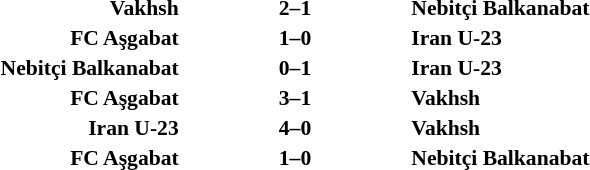<table width=100% cellspacing=1>
<tr>
<th width=20%></th>
<th width=12%></th>
<th width=20%></th>
<th></th>
</tr>
<tr style=font-size:90%>
<td align=right><strong>Vakhsh</strong></td>
<td align=center><strong>2–1</strong></td>
<td><strong>Nebitçi Balkanabat</strong></td>
</tr>
<tr style=font-size:90%>
<td align=right><strong>FC Aşgabat</strong></td>
<td align=center><strong>1–0</strong></td>
<td><strong>Iran U-23</strong></td>
</tr>
<tr style=font-size:90%>
<td align=right><strong>Nebitçi Balkanabat</strong></td>
<td align=center><strong>0–1</strong></td>
<td><strong>Iran U-23</strong></td>
</tr>
<tr style=font-size:90%>
<td align=right><strong>FC Aşgabat</strong></td>
<td align=center><strong>3–1</strong></td>
<td><strong>Vakhsh</strong></td>
</tr>
<tr style=font-size:90%>
<td align=right><strong>Iran U-23</strong></td>
<td align=center><strong>4–0</strong></td>
<td><strong>Vakhsh</strong></td>
</tr>
<tr style=font-size:90%>
<td align=right><strong>FC Aşgabat</strong></td>
<td align=center><strong>1–0</strong></td>
<td><strong>Nebitçi Balkanabat</strong></td>
</tr>
</table>
